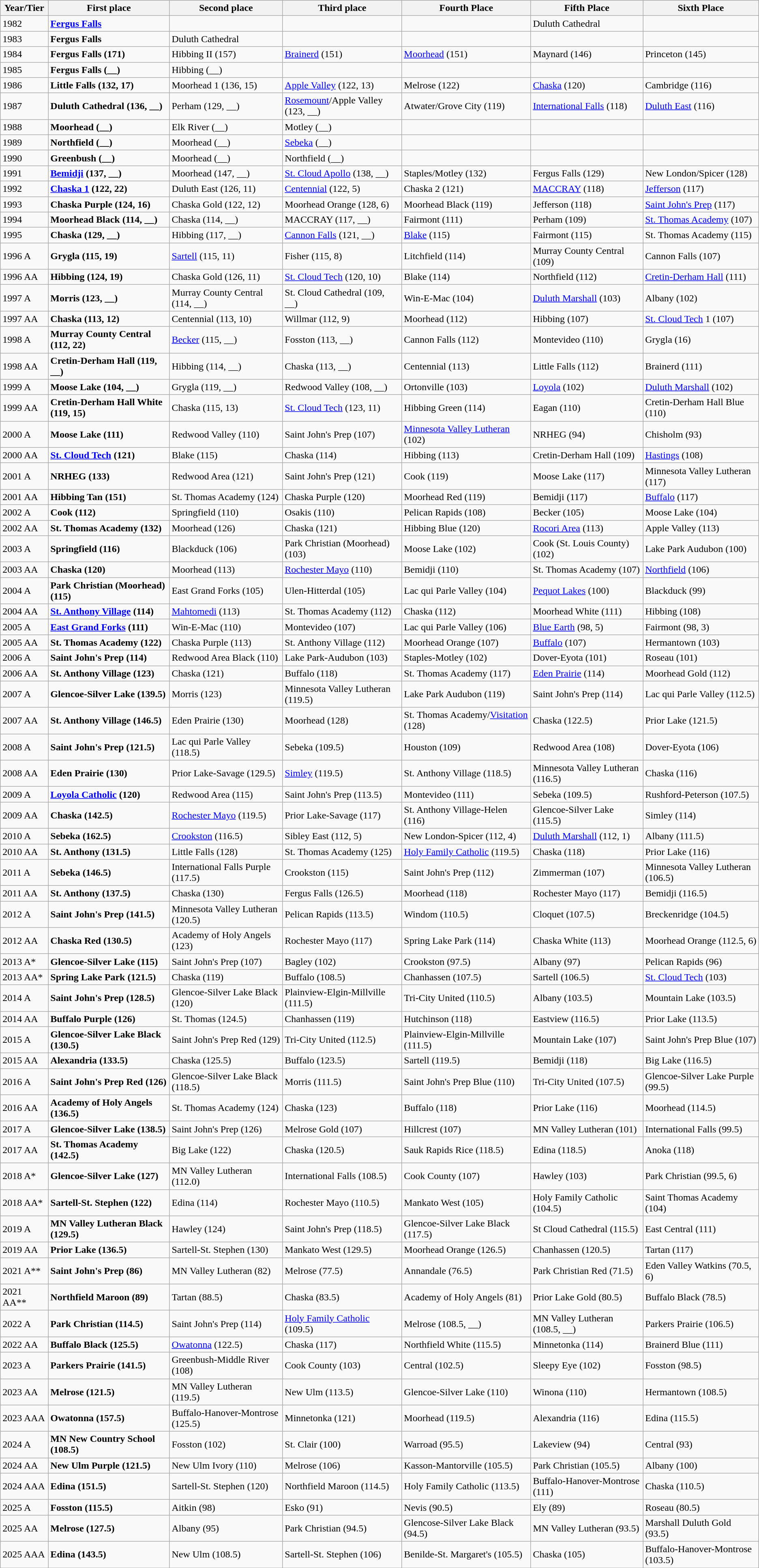<table class="wikitable">
<tr>
<th>Year/Tier</th>
<th>First place</th>
<th>Second place</th>
<th>Third place</th>
<th>Fourth Place</th>
<th>Fifth Place</th>
<th>Sixth Place</th>
</tr>
<tr>
<td>1982</td>
<td><strong><a href='#'>Fergus Falls</a></strong></td>
<td></td>
<td></td>
<td></td>
<td>Duluth Cathedral</td>
<td></td>
</tr>
<tr>
<td>1983</td>
<td><strong>Fergus Falls</strong></td>
<td>Duluth Cathedral</td>
<td></td>
<td></td>
<td></td>
<td></td>
</tr>
<tr>
<td>1984</td>
<td><strong>Fergus Falls (171)</strong></td>
<td>Hibbing II (157)</td>
<td><a href='#'>Brainerd</a> (151)</td>
<td><a href='#'>Moorhead</a> (151)</td>
<td>Maynard (146)</td>
<td>Princeton (145)</td>
</tr>
<tr>
<td>1985</td>
<td><strong>Fergus Falls (__)</strong></td>
<td>Hibbing (__)</td>
<td></td>
<td></td>
<td></td>
<td></td>
</tr>
<tr>
<td>1986</td>
<td><strong>Little Falls (132, 17)</strong></td>
<td>Moorhead 1 (136, 15)</td>
<td><a href='#'>Apple Valley</a> (122, 13)</td>
<td>Melrose (122)</td>
<td><a href='#'>Chaska</a> (120)</td>
<td>Cambridge (116)</td>
</tr>
<tr>
<td>1987</td>
<td><strong>Duluth Cathedral (136, __)</strong></td>
<td>Perham (129, __)</td>
<td><a href='#'>Rosemount</a>/Apple Valley (123, __)</td>
<td>Atwater/Grove City (119)</td>
<td><a href='#'>International Falls</a> (118)</td>
<td><a href='#'>Duluth East</a> (116)</td>
</tr>
<tr>
<td>1988</td>
<td><strong>Moorhead (__)</strong></td>
<td>Elk River (__)</td>
<td>Motley (__)</td>
<td></td>
<td></td>
<td></td>
</tr>
<tr>
<td>1989</td>
<td><strong>Northfield (__)</strong></td>
<td>Moorhead (__)</td>
<td><a href='#'>Sebeka</a> (__)</td>
<td></td>
<td></td>
<td></td>
</tr>
<tr>
<td>1990</td>
<td><strong>Greenbush (__)</strong></td>
<td>Moorhead (__)</td>
<td>Northfield (__)</td>
<td></td>
<td></td>
<td></td>
</tr>
<tr>
<td>1991</td>
<td><strong><a href='#'>Bemidji</a> (137, __)</strong></td>
<td>Moorhead (147, __)</td>
<td><a href='#'>St. Cloud Apollo</a> (138, __)</td>
<td>Staples/Motley (132)</td>
<td>Fergus Falls (129)</td>
<td>New London/Spicer (128)</td>
</tr>
<tr>
<td>1992</td>
<td><strong><a href='#'>Chaska 1</a> (122, 22)</strong></td>
<td>Duluth East (126, 11)</td>
<td><a href='#'>Centennial</a> (122, 5)</td>
<td>Chaska 2 (121)</td>
<td><a href='#'>MACCRAY</a> (118)</td>
<td><a href='#'>Jefferson</a> (117)</td>
</tr>
<tr>
<td>1993</td>
<td><strong>Chaska Purple (124, 16)</strong></td>
<td>Chaska Gold (122, 12)</td>
<td>Moorhead Orange (128, 6)</td>
<td>Moorhead Black (119)</td>
<td>Jefferson (118)</td>
<td><a href='#'>Saint John's Prep</a> (117)</td>
</tr>
<tr>
<td>1994</td>
<td><strong>Moorhead Black (114, __)</strong></td>
<td>Chaska (114, __)</td>
<td>MACCRAY (117, __)</td>
<td>Fairmont (111)</td>
<td>Perham (109)</td>
<td><a href='#'>St. Thomas Academy</a> (107)</td>
</tr>
<tr>
<td>1995</td>
<td><strong>Chaska (129, __)</strong></td>
<td>Hibbing (117, __)</td>
<td><a href='#'>Cannon Falls</a> (121, __)</td>
<td><a href='#'>Blake</a> (115)</td>
<td>Fairmont (115)</td>
<td>St. Thomas Academy (115)</td>
</tr>
<tr>
<td>1996 A</td>
<td><strong>Grygla (115, 19)</strong></td>
<td><a href='#'>Sartell</a> (115, 11)</td>
<td>Fisher (115, 8)</td>
<td>Litchfield (114)</td>
<td>Murray County Central (109)</td>
<td>Cannon Falls (107)</td>
</tr>
<tr>
<td>1996 AA</td>
<td><strong>Hibbing (124, 19)</strong></td>
<td>Chaska Gold (126, 11)</td>
<td><a href='#'>St. Cloud Tech</a> (120, 10)</td>
<td>Blake (114)</td>
<td>Northfield (112)</td>
<td><a href='#'>Cretin-Derham Hall</a> (111)</td>
</tr>
<tr>
<td>1997 A</td>
<td><strong>Morris (123, __)</strong></td>
<td>Murray County Central (114, __)</td>
<td>St. Cloud Cathedral (109, __)</td>
<td>Win-E-Mac (104)</td>
<td><a href='#'>Duluth Marshall</a> (103)</td>
<td>Albany (102)</td>
</tr>
<tr>
<td>1997 AA</td>
<td><strong>Chaska (113, 12)</strong></td>
<td>Centennial (113, 10)</td>
<td>Willmar (112, 9)</td>
<td>Moorhead (112)</td>
<td>Hibbing (107)</td>
<td><a href='#'>St. Cloud Tech</a> 1 (107)</td>
</tr>
<tr>
<td>1998 A</td>
<td><strong>Murray County Central (112, 22)</strong></td>
<td><a href='#'>Becker</a> (115, __)</td>
<td>Fosston (113, __)</td>
<td>Cannon Falls (112)</td>
<td>Montevideo (110)</td>
<td>Grygla (16)</td>
</tr>
<tr>
<td>1998 AA</td>
<td><strong>Cretin-Derham Hall (119, __)</strong></td>
<td>Hibbing (114, __)</td>
<td>Chaska  (113, __)</td>
<td>Centennial (113)</td>
<td>Little Falls (112)</td>
<td>Brainerd (111)</td>
</tr>
<tr>
<td>1999 A</td>
<td><strong>Moose Lake  (104, __)</strong></td>
<td>Grygla (119, __)</td>
<td>Redwood Valley (108, __)</td>
<td>Ortonville (103)</td>
<td><a href='#'>Loyola</a> (102)</td>
<td><a href='#'>Duluth Marshall</a> (102)</td>
</tr>
<tr>
<td>1999 AA</td>
<td><strong>Cretin-Derham Hall White (119, 15)</strong></td>
<td>Chaska  (115, 13)</td>
<td><a href='#'>St. Cloud Tech</a> (123, 11)</td>
<td>Hibbing Green (114)</td>
<td>Eagan (110)</td>
<td>Cretin-Derham Hall Blue (110)</td>
</tr>
<tr>
<td>2000 A</td>
<td><strong>Moose Lake (111)</strong></td>
<td>Redwood Valley (110)</td>
<td>Saint John's Prep (107)</td>
<td><a href='#'>Minnesota Valley Lutheran</a> (102)</td>
<td>NRHEG (94)</td>
<td>Chisholm (93)</td>
</tr>
<tr>
<td>2000 AA</td>
<td><strong><a href='#'>St. Cloud Tech</a> (121)</strong></td>
<td>Blake (115)</td>
<td>Chaska  (114)</td>
<td>Hibbing (113)</td>
<td>Cretin-Derham Hall (109)</td>
<td><a href='#'>Hastings</a> (108)</td>
</tr>
<tr>
<td>2001 A</td>
<td><strong>NRHEG (133)</strong></td>
<td>Redwood Area (121)</td>
<td>Saint John's Prep (121)</td>
<td>Cook (119)</td>
<td>Moose Lake (117)</td>
<td>Minnesota Valley Lutheran (117)</td>
</tr>
<tr>
<td>2001 AA</td>
<td><strong>Hibbing Tan (151)</strong></td>
<td>St. Thomas Academy (124)</td>
<td>Chaska Purple (120)</td>
<td>Moorhead Red (119)</td>
<td>Bemidji (117)</td>
<td><a href='#'>Buffalo</a> (117)</td>
</tr>
<tr>
<td>2002 A</td>
<td><strong>Cook (112)</strong></td>
<td>Springfield (110)</td>
<td>Osakis (110)</td>
<td>Pelican Rapids (108)</td>
<td>Becker (105)</td>
<td>Moose Lake (104)</td>
</tr>
<tr>
<td>2002 AA</td>
<td><strong>St. Thomas Academy (132)</strong></td>
<td>Moorhead (126)</td>
<td>Chaska  (121)</td>
<td>Hibbing Blue (120)</td>
<td><a href='#'>Rocori Area</a> (113)</td>
<td>Apple Valley (113)</td>
</tr>
<tr>
<td>2003 A</td>
<td><strong>Springfield (116)</strong></td>
<td>Blackduck (106)</td>
<td>Park Christian (Moorhead) (103)</td>
<td>Moose Lake (102)</td>
<td>Cook (St. Louis County) (102)</td>
<td>Lake Park Audubon (100)</td>
</tr>
<tr>
<td>2003 AA</td>
<td><strong>Chaska (120)</strong></td>
<td>Moorhead (113)</td>
<td><a href='#'>Rochester Mayo</a> (110)</td>
<td>Bemidji (110)</td>
<td>St. Thomas Academy (107)</td>
<td><a href='#'>Northfield</a> (106)</td>
</tr>
<tr>
<td>2004 A</td>
<td><strong>Park Christian (Moorhead) (115)</strong></td>
<td>East Grand Forks (105)</td>
<td>Ulen-Hitterdal (105)</td>
<td>Lac qui Parle Valley (104)</td>
<td><a href='#'>Pequot Lakes</a> (100)</td>
<td>Blackduck (99)</td>
</tr>
<tr>
<td>2004 AA</td>
<td><strong><a href='#'>St. Anthony Village</a> (114)</strong></td>
<td><a href='#'>Mahtomedi</a> (113)</td>
<td>St. Thomas Academy (112)</td>
<td>Chaska (112)</td>
<td>Moorhead White (111)</td>
<td>Hibbing (108)</td>
</tr>
<tr>
<td>2005 A</td>
<td><strong><a href='#'>East Grand Forks</a> (111)</strong></td>
<td>Win-E-Mac (110)</td>
<td>Montevideo (107)</td>
<td>Lac qui Parle Valley (106)</td>
<td><a href='#'>Blue Earth</a> (98, 5)</td>
<td>Fairmont  (98, 3)</td>
</tr>
<tr>
<td>2005 AA</td>
<td><strong>St. Thomas Academy (122)</strong></td>
<td>Chaska Purple (113)</td>
<td>St. Anthony Village (112)</td>
<td>Moorhead Orange (107)</td>
<td><a href='#'>Buffalo</a> (107)</td>
<td>Hermantown (103)</td>
</tr>
<tr>
<td>2006 A</td>
<td><strong>Saint John's Prep (114)</strong></td>
<td>Redwood Area Black (110)</td>
<td>Lake Park-Audubon (103)</td>
<td>Staples-Motley (102)</td>
<td>Dover-Eyota (101)</td>
<td>Roseau (101)</td>
</tr>
<tr>
<td>2006 AA</td>
<td><strong>St. Anthony Village (123)</strong></td>
<td>Chaska (121)</td>
<td>Buffalo (118)</td>
<td>St. Thomas Academy (117)</td>
<td><a href='#'>Eden Prairie</a> (114)</td>
<td>Moorhead Gold (112)</td>
</tr>
<tr>
<td>2007 A</td>
<td><strong>Glencoe-Silver Lake (139.5)</strong></td>
<td>Morris (123)</td>
<td>Minnesota Valley Lutheran (119.5)</td>
<td>Lake Park Audubon (119)</td>
<td>Saint John's Prep (114)</td>
<td>Lac qui Parle Valley (112.5)</td>
</tr>
<tr>
<td>2007 AA</td>
<td><strong>St. Anthony Village (146.5)</strong></td>
<td>Eden Prairie (130)</td>
<td>Moorhead (128)</td>
<td>St. Thomas Academy/<a href='#'>Visitation</a> (128)</td>
<td>Chaska (122.5)</td>
<td>Prior Lake (121.5)</td>
</tr>
<tr>
<td>2008 A</td>
<td><strong>Saint John's Prep (121.5)</strong></td>
<td>Lac qui Parle Valley (118.5)</td>
<td>Sebeka (109.5)</td>
<td>Houston (109)</td>
<td>Redwood Area (108)</td>
<td>Dover-Eyota (106)</td>
</tr>
<tr>
<td>2008 AA</td>
<td><strong>Eden Prairie (130)</strong></td>
<td>Prior Lake-Savage (129.5)</td>
<td><a href='#'>Simley</a> (119.5)</td>
<td>St. Anthony Village (118.5)</td>
<td>Minnesota Valley Lutheran (116.5)</td>
<td>Chaska (116)</td>
</tr>
<tr>
<td>2009 A</td>
<td><strong><a href='#'>Loyola Catholic</a> (120)</strong></td>
<td>Redwood Area (115)</td>
<td>Saint John's Prep (113.5)</td>
<td>Montevideo (111)</td>
<td>Sebeka (109.5)</td>
<td>Rushford-Peterson (107.5)</td>
</tr>
<tr>
<td>2009 AA</td>
<td><strong>Chaska (142.5)</strong></td>
<td><a href='#'>Rochester Mayo</a> (119.5)</td>
<td>Prior Lake-Savage (117)</td>
<td>St. Anthony Village-Helen (116)</td>
<td>Glencoe-Silver Lake (115.5)</td>
<td>Simley (114)</td>
</tr>
<tr>
<td>2010 A</td>
<td><strong>Sebeka  (162.5)</strong></td>
<td><a href='#'>Crookston</a> (116.5)</td>
<td>Sibley East (112, 5)</td>
<td>New London-Spicer (112, 4)</td>
<td><a href='#'>Duluth Marshall</a> (112, 1)</td>
<td>Albany (111.5)</td>
</tr>
<tr>
<td>2010 AA</td>
<td><strong>St. Anthony (131.5)</strong></td>
<td>Little Falls (128)</td>
<td>St. Thomas Academy (125)</td>
<td><a href='#'>Holy Family Catholic</a> (119.5)</td>
<td>Chaska (118)</td>
<td>Prior Lake (116)</td>
</tr>
<tr>
<td>2011 A</td>
<td><strong>Sebeka (146.5)</strong></td>
<td>International Falls Purple (117.5)</td>
<td>Crookston (115)</td>
<td>Saint John's Prep (112)</td>
<td>Zimmerman (107)</td>
<td>Minnesota Valley Lutheran (106.5)</td>
</tr>
<tr>
<td>2011 AA </td>
<td><strong>St. Anthony (137.5)</strong></td>
<td>Chaska (130)</td>
<td>Fergus Falls (126.5)</td>
<td>Moorhead (118)</td>
<td>Rochester Mayo (117)</td>
<td>Bemidji (116.5)</td>
</tr>
<tr>
<td>2012 A</td>
<td><strong>Saint John's Prep (141.5)</strong></td>
<td>Minnesota Valley Lutheran (120.5)</td>
<td>Pelican Rapids (113.5)</td>
<td>Windom (110.5)</td>
<td>Cloquet (107.5)</td>
<td>Breckenridge (104.5)</td>
</tr>
<tr>
<td>2012 AA</td>
<td><strong>Chaska Red (130.5)</strong></td>
<td>Academy of Holy Angels (123)</td>
<td>Rochester Mayo (117)</td>
<td>Spring Lake Park (114)</td>
<td>Chaska White (113)</td>
<td>Moorhead Orange (112.5, 6)</td>
</tr>
<tr>
<td>2013 A*</td>
<td><strong>Glencoe-Silver Lake (115)</strong></td>
<td>Saint John's Prep (107)</td>
<td>Bagley (102)</td>
<td>Crookston (97.5)</td>
<td>Albany (97)</td>
<td>Pelican Rapids (96)</td>
</tr>
<tr>
<td>2013 AA*</td>
<td><strong>Spring Lake Park (121.5)</strong></td>
<td>Chaska (119)</td>
<td>Buffalo (108.5)</td>
<td>Chanhassen (107.5)</td>
<td>Sartell (106.5)</td>
<td><a href='#'>St. Cloud Tech</a> (103)</td>
</tr>
<tr>
<td>2014 A</td>
<td><strong>Saint John's Prep (128.5)</strong></td>
<td>Glencoe-Silver Lake Black (120)</td>
<td>Plainview-Elgin-Millville (111.5)</td>
<td>Tri-City United (110.5)</td>
<td>Albany (103.5)</td>
<td>Mountain Lake (103.5)</td>
</tr>
<tr>
<td>2014 AA</td>
<td><strong>Buffalo Purple (126)</strong></td>
<td>St. Thomas (124.5)</td>
<td>Chanhassen (119)</td>
<td>Hutchinson (118)</td>
<td>Eastview (116.5)</td>
<td>Prior Lake (113.5)</td>
</tr>
<tr>
<td>2015 A</td>
<td><strong>Glencoe-Silver Lake Black (130.5)</strong></td>
<td>Saint John's Prep Red (129)</td>
<td>Tri-City United (112.5)</td>
<td>Plainview-Elgin-Millville (111.5)</td>
<td>Mountain Lake (107)</td>
<td>Saint John's Prep Blue (107)</td>
</tr>
<tr>
<td>2015 AA</td>
<td><strong>Alexandria (133.5)</strong></td>
<td>Chaska (125.5)</td>
<td>Buffalo (123.5)</td>
<td>Sartell (119.5)</td>
<td>Bemidji (118)</td>
<td>Big Lake (116.5)</td>
</tr>
<tr>
<td>2016 A</td>
<td><strong>Saint John's Prep Red (126)</strong></td>
<td>Glencoe-Silver Lake Black (118.5)</td>
<td>Morris (111.5)</td>
<td>Saint John's Prep Blue (110)</td>
<td>Tri-City United (107.5)</td>
<td>Glencoe-Silver Lake Purple (99.5)</td>
</tr>
<tr>
<td>2016 AA</td>
<td><strong>Academy of Holy Angels (136.5)</strong></td>
<td>St. Thomas Academy (124)</td>
<td>Chaska (123)</td>
<td>Buffalo (118)</td>
<td>Prior Lake (116)</td>
<td>Moorhead (114.5)</td>
</tr>
<tr>
<td>2017 A</td>
<td><strong>Glencoe-Silver Lake (138.5)</strong></td>
<td>Saint John's Prep (126)</td>
<td>Melrose Gold (107)</td>
<td>Hillcrest (107)</td>
<td>MN Valley Lutheran (101)</td>
<td>International Falls (99.5)</td>
</tr>
<tr>
<td>2017 AA</td>
<td><strong>St. Thomas Academy (142.5)</strong></td>
<td>Big Lake (122)</td>
<td>Chaska (120.5)</td>
<td>Sauk Rapids Rice (118.5)</td>
<td>Edina (118.5)</td>
<td>Anoka (118)</td>
</tr>
<tr>
<td>2018 A*</td>
<td><strong>Glencoe-Silver Lake (127)</strong></td>
<td>MN Valley Lutheran (112.0)</td>
<td>International Falls (108.5)</td>
<td>Cook County (107)</td>
<td>Hawley (103)</td>
<td>Park Christian (99.5, 6)</td>
</tr>
<tr>
<td>2018 AA*</td>
<td><strong>Sartell-St. Stephen (122)</strong></td>
<td>Edina (114)</td>
<td>Rochester Mayo (110.5)</td>
<td>Mankato West (105)</td>
<td>Holy Family Catholic (104.5)</td>
<td>Saint Thomas Academy (104)</td>
</tr>
<tr>
<td>2019 A</td>
<td><strong>MN Valley Lutheran  Black (129.5)</strong></td>
<td>Hawley (124)</td>
<td>Saint John's Prep (118.5)</td>
<td>Glencoe-Silver Lake Black (117.5)</td>
<td>St Cloud Cathedral (115.5)</td>
<td>East Central (111)</td>
</tr>
<tr>
<td>2019 AA</td>
<td><strong>Prior Lake (136.5)</strong></td>
<td>Sartell-St. Stephen (130)</td>
<td>Mankato West (129.5)</td>
<td>Moorhead Orange (126.5)</td>
<td>Chanhassen (120.5)</td>
<td>Tartan (117)</td>
</tr>
<tr>
<td>2021 A**</td>
<td><strong>Saint John's Prep (86)</strong></td>
<td>MN Valley Lutheran (82)</td>
<td>Melrose (77.5)</td>
<td>Annandale (76.5)</td>
<td>Park Christian Red (71.5)</td>
<td>Eden Valley Watkins (70.5, 6)</td>
</tr>
<tr>
<td>2021 AA**</td>
<td><strong>Northfield Maroon (89)</strong></td>
<td>Tartan (88.5)</td>
<td>Chaska (83.5)</td>
<td>Academy of Holy Angels (81)</td>
<td>Prior Lake Gold (80.5)</td>
<td>Buffalo Black (78.5)</td>
</tr>
<tr>
<td>2022 A</td>
<td><strong>Park Christian (114.5)</strong></td>
<td>Saint John's Prep (114)</td>
<td><a href='#'>Holy Family Catholic</a> (109.5)</td>
<td>Melrose (108.5, __)</td>
<td>MN Valley Lutheran (108.5, __)</td>
<td>Parkers Prairie (106.5)</td>
</tr>
<tr>
<td>2022 AA</td>
<td><strong>Buffalo Black (125.5)</strong></td>
<td><a href='#'>Owatonna</a> (122.5)</td>
<td>Chaska (117)</td>
<td>Northfield White (115.5)</td>
<td>Minnetonka (114)</td>
<td>Brainerd Blue (111)</td>
</tr>
<tr>
<td>2023 A</td>
<td><strong>Parkers Prairie (141.5)</strong></td>
<td>Greenbush-Middle River (108)</td>
<td>Cook County (103)</td>
<td>Central (102.5)</td>
<td>Sleepy Eye (102)</td>
<td>Fosston (98.5)</td>
</tr>
<tr>
<td>2023 AA</td>
<td><strong>Melrose (121.5)</strong></td>
<td>MN Valley Lutheran (119.5)</td>
<td>New Ulm (113.5)</td>
<td>Glencoe-Silver Lake (110)</td>
<td>Winona (110)</td>
<td>Hermantown (108.5)</td>
</tr>
<tr>
<td>2023 AAA</td>
<td><strong>Owatonna (157.5)</strong></td>
<td>Buffalo-Hanover-Montrose (125.5)</td>
<td>Minnetonka (121)</td>
<td>Moorhead (119.5)</td>
<td>Alexandria (116)</td>
<td>Edina (115.5)</td>
</tr>
<tr>
<td>2024 A</td>
<td><strong>MN New Country School (108.5)</strong></td>
<td>Fosston (102)</td>
<td>St. Clair (100)</td>
<td>Warroad (95.5)</td>
<td>Lakeview (94)</td>
<td>Central (93)</td>
</tr>
<tr>
<td>2024 AA</td>
<td><strong>New Ulm Purple (121.5)</strong></td>
<td>New Ulm Ivory (110)</td>
<td>Melrose (106)</td>
<td>Kasson-Mantorville (105.5)</td>
<td>Park Christian (105.5)</td>
<td>Albany (100)</td>
</tr>
<tr>
<td>2024 AAA</td>
<td><strong>Edina (151.5)</strong></td>
<td>Sartell-St. Stephen (120)</td>
<td>Northfield Maroon (114.5)</td>
<td>Holy Family Catholic (113.5)</td>
<td>Buffalo-Hanover-Montrose (111)</td>
<td>Chaska (110.5)</td>
</tr>
<tr>
<td>2025 A</td>
<td><strong>Fosston (115.5)</strong></td>
<td>Aitkin (98)</td>
<td>Esko (91)</td>
<td>Nevis (90.5)</td>
<td>Ely (89)</td>
<td>Roseau (80.5)</td>
</tr>
<tr>
<td>2025 AA</td>
<td><strong>Melrose (127.5)</strong></td>
<td>Albany (95)</td>
<td>Park Christian (94.5)</td>
<td>Glencose-Silver Lake Black (94.5)</td>
<td>MN Valley Lutheran (93.5)</td>
<td>Marshall Duluth Gold (93.5)</td>
</tr>
<tr>
<td>2025 AAA</td>
<td><strong>Edina (143.5)</strong></td>
<td>New Ulm (108.5)</td>
<td>Sartell-St. Stephen (106)</td>
<td>Benilde-St. Margaret's (105.5)</td>
<td>Chaska (105)</td>
<td>Buffalo-Hanover-Montrose (103.5)</td>
</tr>
<tr>
</tr>
</table>
